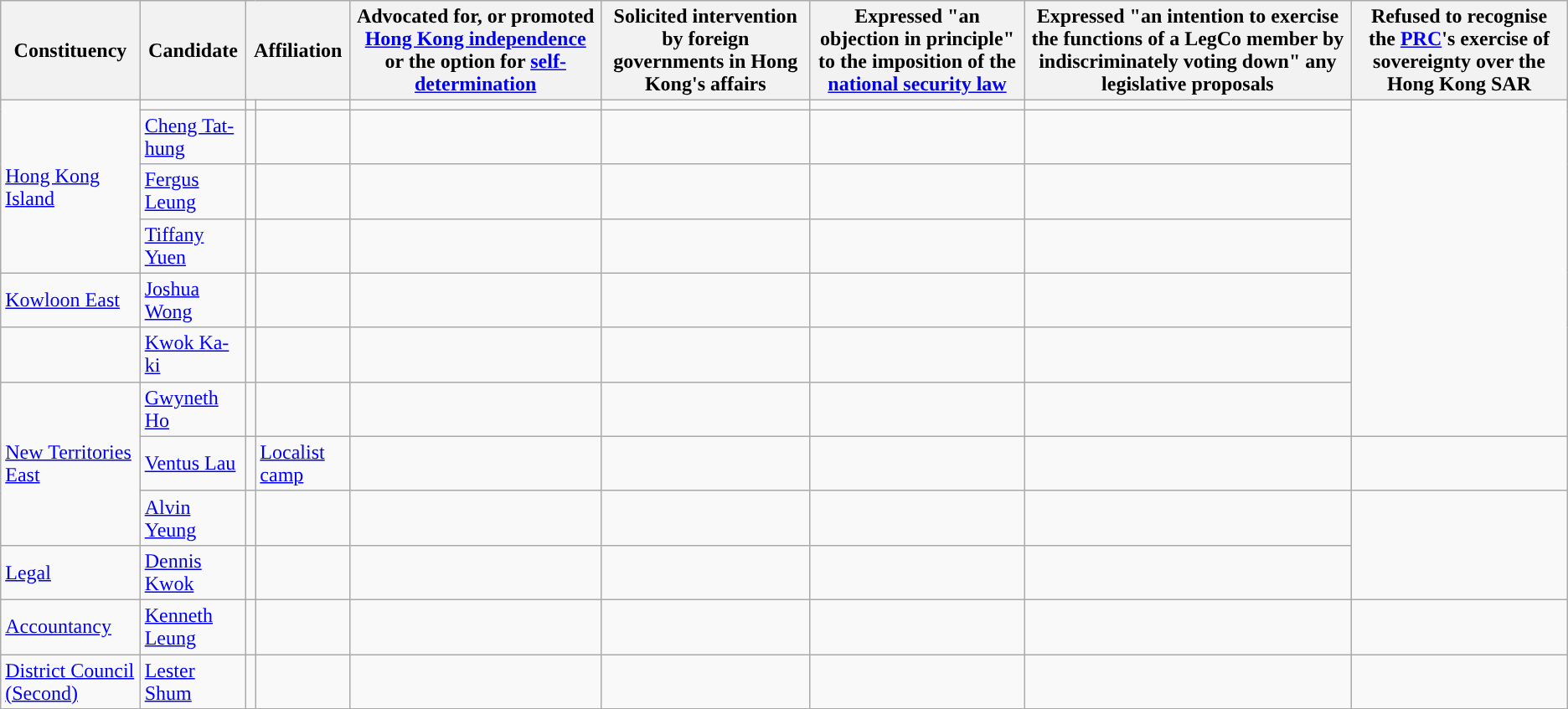<table class="wikitable sortable">
<tr>
<th rowspan=1>Constituency</th>
<th rowspan=1>Candidate</th>
<th rowspan=1 colspan=2>Affiliation</th>
<th>Advocated for, or promoted <a href='#'>Hong Kong independence</a> or the option for <a href='#'>self-determination</a></th>
<th>Solicited intervention by foreign governments in Hong Kong's affairs</th>
<th>Expressed "an objection in principle" to the imposition of the <a href='#'>national security law</a></th>
<th>Expressed "an intention to exercise the functions of a LegCo member by indiscriminately voting down" any legislative proposals</th>
<th>Refused to recognise the <a href='#'>PRC</a>'s exercise of sovereignty over the Hong Kong SAR</th>
</tr>
<tr>
<td rowspan=4><a href='#'>Hong Kong Island</a></td>
<td></td>
<td></td>
<td></td>
<td></td>
<td></td>
<td></td>
<td></td>
</tr>
<tr>
<td><a href='#'>Cheng Tat-hung</a></td>
<td></td>
<td></td>
<td></td>
<td></td>
<td></td>
<td></td>
</tr>
<tr>
<td><a href='#'>Fergus Leung</a></td>
<td></td>
<td></td>
<td></td>
<td></td>
<td></td>
<td></td>
</tr>
<tr>
<td><a href='#'>Tiffany Yuen</a></td>
<td></td>
<td></td>
<td></td>
<td></td>
<td></td>
<td></td>
</tr>
<tr>
<td rowspan=1><a href='#'>Kowloon East</a></td>
<td><a href='#'>Joshua Wong</a></td>
<td></td>
<td></td>
<td></td>
<td></td>
<td></td>
<td></td>
</tr>
<tr>
<td rowspan=1></td>
<td><a href='#'>Kwok Ka-ki</a></td>
<td></td>
<td></td>
<td></td>
<td></td>
<td></td>
<td></td>
</tr>
<tr>
<td rowspan=3><a href='#'>New Territories East</a></td>
<td><a href='#'>Gwyneth Ho</a></td>
<td></td>
<td></td>
<td></td>
<td></td>
<td></td>
<td></td>
</tr>
<tr>
<td><a href='#'>Ventus Lau</a></td>
<td></td>
<td><a href='#'>Localist camp</a></td>
<td></td>
<td></td>
<td></td>
<td></td>
<td></td>
</tr>
<tr>
<td><a href='#'>Alvin Yeung</a></td>
<td></td>
<td></td>
<td></td>
<td></td>
<td></td>
<td></td>
</tr>
<tr>
<td><a href='#'>Legal</a></td>
<td><a href='#'>Dennis Kwok</a></td>
<td></td>
<td></td>
<td></td>
<td></td>
<td></td>
<td></td>
</tr>
<tr>
<td><a href='#'>Accountancy</a></td>
<td><a href='#'>Kenneth Leung</a></td>
<td></td>
<td></td>
<td></td>
<td></td>
<td></td>
<td></td>
<td></td>
</tr>
<tr>
<td rowspan=1><a href='#'>District Council (Second)</a></td>
<td><a href='#'>Lester Shum</a></td>
<td></td>
<td></td>
<td></td>
<td></td>
<td></td>
<td></td>
</tr>
<tr>
</tr>
</table>
